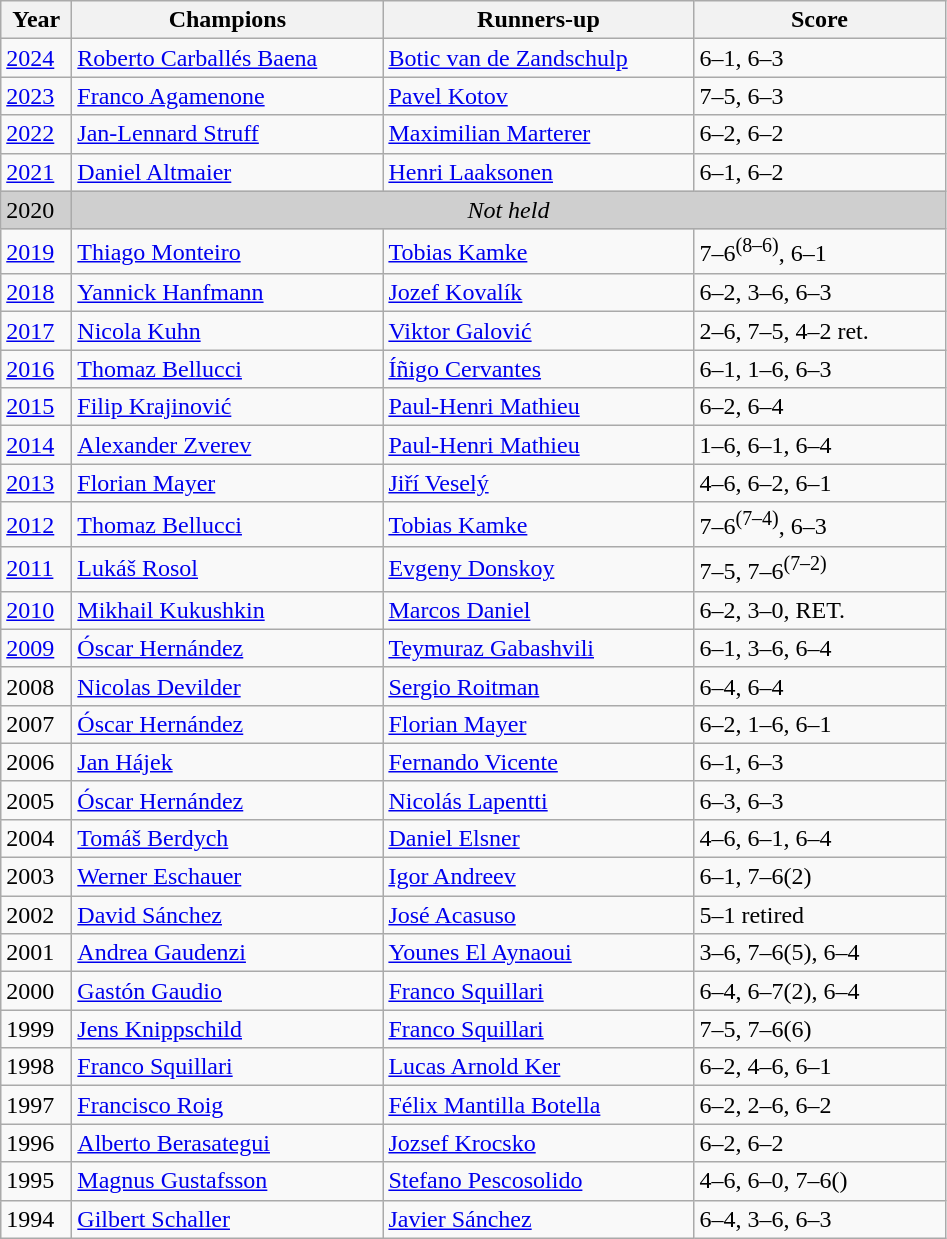<table class="wikitable">
<tr>
<th style="width:40px">Year</th>
<th style="width:200px">Champions</th>
<th style="width:200px">Runners-up</th>
<th style="width:160px" class="unsortable">Score</th>
</tr>
<tr>
<td><a href='#'>2024</a></td>
<td> <a href='#'>Roberto Carballés Baena</a></td>
<td> <a href='#'>Botic van de Zandschulp</a></td>
<td>6–1, 6–3</td>
</tr>
<tr>
<td><a href='#'>2023</a></td>
<td> <a href='#'>Franco Agamenone</a></td>
<td> <a href='#'>Pavel Kotov</a></td>
<td>7–5, 6–3</td>
</tr>
<tr>
<td><a href='#'>2022</a></td>
<td> <a href='#'>Jan-Lennard Struff</a></td>
<td> <a href='#'>Maximilian Marterer</a></td>
<td>6–2, 6–2</td>
</tr>
<tr>
<td><a href='#'>2021</a></td>
<td> <a href='#'>Daniel Altmaier</a></td>
<td> <a href='#'>Henri Laaksonen</a></td>
<td>6–1, 6–2</td>
</tr>
<tr>
<td style="background:#cfcfcf">2020</td>
<td colspan=3 align=center style="background:#cfcfcf"><em>Not held</em></td>
</tr>
<tr>
<td><a href='#'>2019</a></td>
<td> <a href='#'>Thiago Monteiro</a></td>
<td> <a href='#'>Tobias Kamke</a></td>
<td>7–6<sup>(8–6)</sup>, 6–1</td>
</tr>
<tr>
<td><a href='#'>2018</a></td>
<td> <a href='#'>Yannick Hanfmann</a></td>
<td> <a href='#'>Jozef Kovalík</a></td>
<td>6–2, 3–6, 6–3</td>
</tr>
<tr>
<td><a href='#'>2017</a></td>
<td> <a href='#'>Nicola Kuhn</a></td>
<td> <a href='#'>Viktor Galović</a></td>
<td>2–6, 7–5, 4–2 ret.</td>
</tr>
<tr>
<td><a href='#'>2016</a></td>
<td> <a href='#'>Thomaz Bellucci</a></td>
<td> <a href='#'>Íñigo Cervantes</a></td>
<td>6–1, 1–6, 6–3</td>
</tr>
<tr>
<td><a href='#'>2015</a></td>
<td> <a href='#'>Filip Krajinović</a></td>
<td> <a href='#'>Paul-Henri Mathieu</a></td>
<td>6–2, 6–4</td>
</tr>
<tr>
<td><a href='#'>2014</a></td>
<td> <a href='#'>Alexander Zverev</a></td>
<td> <a href='#'>Paul-Henri Mathieu</a></td>
<td>1–6, 6–1, 6–4</td>
</tr>
<tr>
<td><a href='#'>2013</a></td>
<td> <a href='#'>Florian Mayer</a></td>
<td> <a href='#'>Jiří Veselý</a></td>
<td>4–6, 6–2, 6–1</td>
</tr>
<tr>
<td><a href='#'>2012</a></td>
<td> <a href='#'>Thomaz Bellucci</a></td>
<td> <a href='#'>Tobias Kamke</a></td>
<td>7–6<sup>(7–4)</sup>, 6–3</td>
</tr>
<tr>
<td><a href='#'>2011</a></td>
<td> <a href='#'>Lukáš Rosol</a></td>
<td> <a href='#'>Evgeny Donskoy</a></td>
<td>7–5, 7–6<sup>(7–2)</sup></td>
</tr>
<tr>
<td><a href='#'>2010</a></td>
<td> <a href='#'>Mikhail Kukushkin</a></td>
<td> <a href='#'>Marcos Daniel</a></td>
<td>6–2, 3–0, RET.</td>
</tr>
<tr>
<td><a href='#'>2009</a></td>
<td> <a href='#'>Óscar Hernández</a></td>
<td> <a href='#'>Teymuraz Gabashvili</a></td>
<td>6–1, 3–6, 6–4</td>
</tr>
<tr>
<td>2008</td>
<td> <a href='#'>Nicolas Devilder</a></td>
<td> <a href='#'>Sergio Roitman</a></td>
<td>6–4, 6–4</td>
</tr>
<tr>
<td>2007</td>
<td> <a href='#'>Óscar Hernández</a></td>
<td> <a href='#'>Florian Mayer</a></td>
<td>6–2, 1–6, 6–1</td>
</tr>
<tr>
<td>2006</td>
<td> <a href='#'>Jan Hájek</a></td>
<td> <a href='#'>Fernando Vicente</a></td>
<td>6–1, 6–3</td>
</tr>
<tr>
<td>2005</td>
<td> <a href='#'>Óscar Hernández</a></td>
<td> <a href='#'>Nicolás Lapentti</a></td>
<td>6–3, 6–3</td>
</tr>
<tr>
<td>2004</td>
<td> <a href='#'>Tomáš Berdych</a></td>
<td> <a href='#'>Daniel Elsner</a></td>
<td>4–6, 6–1, 6–4</td>
</tr>
<tr>
<td>2003</td>
<td> <a href='#'>Werner Eschauer</a></td>
<td> <a href='#'>Igor Andreev</a></td>
<td>6–1, 7–6(2)</td>
</tr>
<tr>
<td>2002</td>
<td> <a href='#'>David Sánchez</a></td>
<td> <a href='#'>José Acasuso</a></td>
<td>5–1 retired</td>
</tr>
<tr>
<td>2001</td>
<td> <a href='#'>Andrea Gaudenzi</a></td>
<td> <a href='#'>Younes El Aynaoui</a></td>
<td>3–6, 7–6(5), 6–4</td>
</tr>
<tr>
<td>2000</td>
<td> <a href='#'>Gastón Gaudio</a></td>
<td> <a href='#'>Franco Squillari</a></td>
<td>6–4, 6–7(2), 6–4</td>
</tr>
<tr>
<td>1999</td>
<td> <a href='#'>Jens Knippschild</a></td>
<td> <a href='#'>Franco Squillari</a></td>
<td>7–5, 7–6(6)</td>
</tr>
<tr>
<td>1998</td>
<td> <a href='#'>Franco Squillari</a></td>
<td> <a href='#'>Lucas Arnold Ker</a></td>
<td>6–2, 4–6, 6–1</td>
</tr>
<tr>
<td>1997</td>
<td> <a href='#'>Francisco Roig</a></td>
<td> <a href='#'>Félix Mantilla Botella</a></td>
<td>6–2, 2–6, 6–2</td>
</tr>
<tr>
<td>1996</td>
<td> <a href='#'>Alberto Berasategui</a></td>
<td> <a href='#'>Jozsef Krocsko</a></td>
<td>6–2, 6–2</td>
</tr>
<tr>
<td>1995</td>
<td> <a href='#'>Magnus Gustafsson</a></td>
<td> <a href='#'>Stefano Pescosolido</a></td>
<td>4–6, 6–0, 7–6()</td>
</tr>
<tr>
<td>1994</td>
<td> <a href='#'>Gilbert Schaller</a></td>
<td> <a href='#'>Javier Sánchez</a></td>
<td>6–4, 3–6, 6–3</td>
</tr>
</table>
